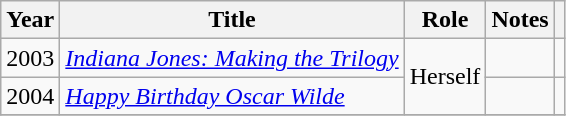<table class="wikitable sortable">
<tr>
<th>Year</th>
<th>Title</th>
<th>Role</th>
<th class="unsortable">Notes</th>
<th class="unsortable"></th>
</tr>
<tr>
<td>2003</td>
<td><em><a href='#'>Indiana Jones: Making the Trilogy</a></em></td>
<td rowspan="2">Herself</td>
<td></td>
<td></td>
</tr>
<tr>
<td>2004</td>
<td><em><a href='#'>Happy Birthday Oscar Wilde</a></em></td>
<td></td>
<td></td>
</tr>
<tr>
</tr>
</table>
